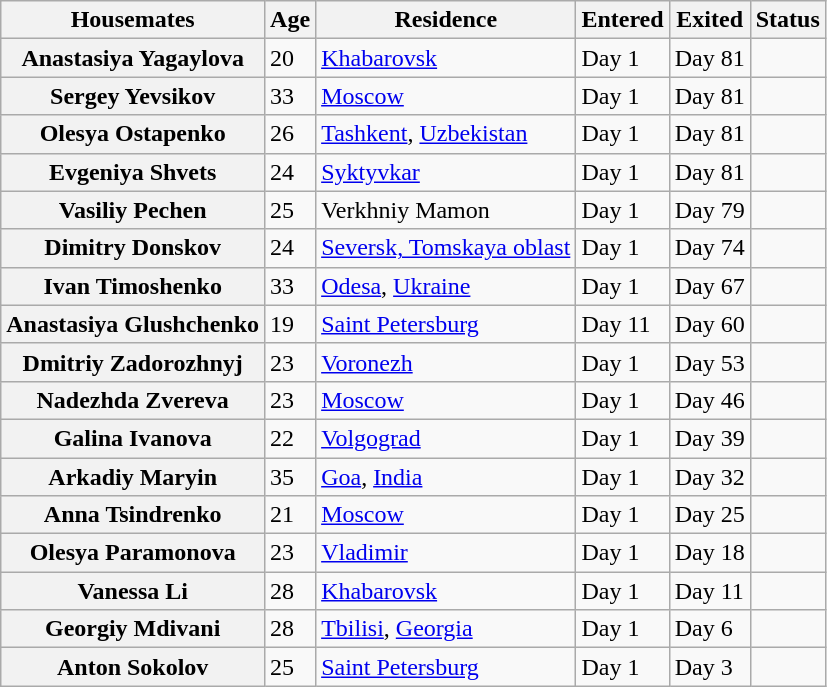<table class="wikitable sortable">
<tr>
<th>Housemates</th>
<th>Age</th>
<th>Residence</th>
<th>Entered</th>
<th>Exited</th>
<th>Status</th>
</tr>
<tr>
<th>Anastasiya Yagaylova</th>
<td>20</td>
<td><a href='#'>Khabarovsk</a></td>
<td>Day 1</td>
<td>Day 81</td>
<td></td>
</tr>
<tr>
<th>Sergey Yevsikov</th>
<td>33</td>
<td><a href='#'>Moscow</a></td>
<td>Day 1</td>
<td>Day 81</td>
<td></td>
</tr>
<tr>
<th>Olesya Ostapenko</th>
<td>26</td>
<td><a href='#'>Tashkent</a>, <a href='#'>Uzbekistan</a></td>
<td>Day 1</td>
<td>Day 81</td>
<td></td>
</tr>
<tr>
<th>Evgeniya Shvets</th>
<td>24</td>
<td><a href='#'>Syktyvkar</a></td>
<td>Day 1</td>
<td>Day 81</td>
<td></td>
</tr>
<tr>
<th>Vasiliy Pechen</th>
<td>25</td>
<td>Verkhniy Mamon</td>
<td>Day 1</td>
<td>Day 79</td>
<td></td>
</tr>
<tr>
<th>Dimitry Donskov</th>
<td>24</td>
<td><a href='#'>Seversk, Tomskaya oblast</a></td>
<td>Day 1</td>
<td>Day 74</td>
<td></td>
</tr>
<tr>
<th>Ivan Timoshenko</th>
<td>33</td>
<td><a href='#'>Odesa</a>, <a href='#'>Ukraine</a></td>
<td>Day 1</td>
<td>Day 67</td>
<td></td>
</tr>
<tr>
<th>Anastasiya Glushchenko</th>
<td>19</td>
<td><a href='#'>Saint Petersburg</a></td>
<td>Day 11</td>
<td>Day 60</td>
<td></td>
</tr>
<tr>
<th>Dmitriy Zadorozhnyj</th>
<td>23</td>
<td><a href='#'>Voronezh</a></td>
<td>Day 1</td>
<td>Day 53</td>
<td></td>
</tr>
<tr>
<th>Nadezhda Zvereva</th>
<td>23</td>
<td><a href='#'>Moscow</a></td>
<td>Day 1</td>
<td>Day 46</td>
<td></td>
</tr>
<tr>
<th>Galina Ivanova</th>
<td>22</td>
<td><a href='#'>Volgograd</a></td>
<td>Day 1</td>
<td>Day 39</td>
<td></td>
</tr>
<tr>
<th>Arkadiy Maryin</th>
<td>35</td>
<td><a href='#'>Goa</a>, <a href='#'>India</a></td>
<td>Day 1</td>
<td>Day 32</td>
<td></td>
</tr>
<tr>
<th>Anna Tsindrenko</th>
<td>21</td>
<td><a href='#'>Moscow</a></td>
<td>Day 1</td>
<td>Day 25</td>
<td></td>
</tr>
<tr>
<th>Olesya Paramonova</th>
<td>23</td>
<td><a href='#'>Vladimir</a></td>
<td>Day 1</td>
<td>Day 18</td>
<td></td>
</tr>
<tr>
<th>Vanessa Li</th>
<td>28</td>
<td><a href='#'>Khabarovsk</a></td>
<td>Day 1</td>
<td>Day 11</td>
<td></td>
</tr>
<tr>
<th>Georgiy Mdivani</th>
<td>28</td>
<td><a href='#'>Tbilisi</a>, <a href='#'>Georgia</a></td>
<td>Day 1</td>
<td>Day 6</td>
<td></td>
</tr>
<tr>
<th>Anton Sokolov</th>
<td>25</td>
<td><a href='#'>Saint Petersburg</a></td>
<td>Day 1</td>
<td>Day 3</td>
<td></td>
</tr>
</table>
